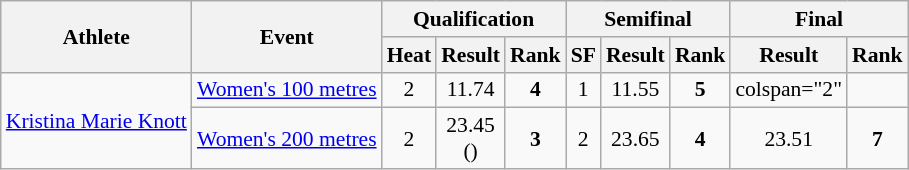<table class=wikitable  style="font-size:90%">
<tr>
<th rowspan=2>Athlete</th>
<th rowspan=2>Event</th>
<th colspan=3>Qualification</th>
<th colspan=3>Semifinal</th>
<th colspan=2>Final</th>
</tr>
<tr>
<th>Heat</th>
<th>Result</th>
<th>Rank</th>
<th>SF</th>
<th>Result</th>
<th>Rank</th>
<th>Result</th>
<th>Rank</th>
</tr>
<tr>
<td rowspan=2><a href='#'>Kristina Marie Knott</a></td>
<td align=center><a href='#'>Women's 100 metres</a></td>
<td align=center>2</td>
<td align=center>11.74</td>
<td align=center><strong>4 </strong></td>
<td align=center>1</td>
<td align=center>11.55</td>
<td align=center><strong>5</strong></td>
<td>colspan="2" </td>
</tr>
<tr>
<td align=center><a href='#'>Women's 200 metres</a></td>
<td align=center>2</td>
<td align=center>23.45<br>()</td>
<td align=center><strong>3 </strong></td>
<td align=center>2</td>
<td align=center>23.65</td>
<td align=center><strong>4 </strong></td>
<td align=center>23.51</td>
<td align=center><strong>7</strong></td>
</tr>
</table>
